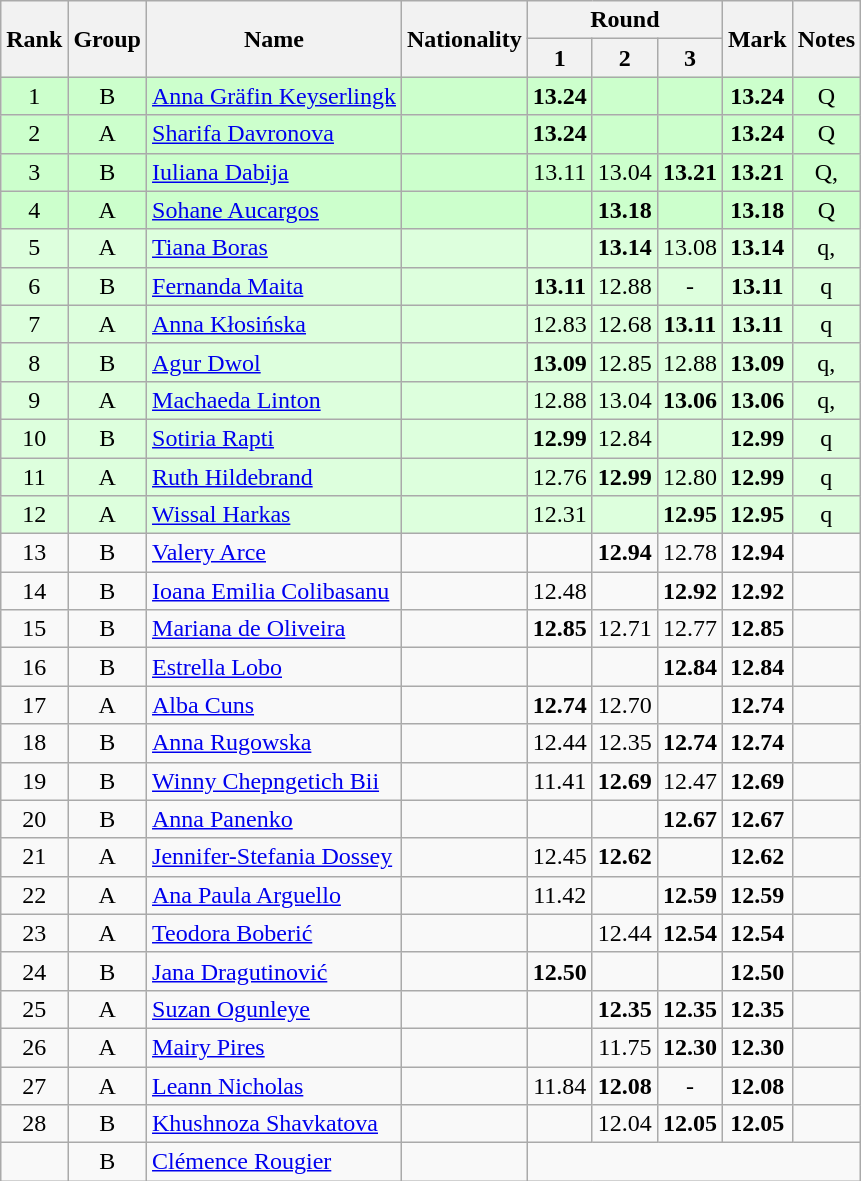<table class="wikitable sortable" style="text-align:center">
<tr>
<th rowspan=2>Rank</th>
<th rowspan=2>Group</th>
<th rowspan=2>Name</th>
<th rowspan=2>Nationality</th>
<th colspan=3>Round</th>
<th rowspan=2>Mark</th>
<th rowspan=2>Notes</th>
</tr>
<tr>
<th>1</th>
<th>2</th>
<th>3</th>
</tr>
<tr bgcolor=ccffcc>
<td>1</td>
<td>B</td>
<td align=left><a href='#'>Anna Gräfin Keyserlingk</a></td>
<td align=left></td>
<td><strong>13.24</strong></td>
<td></td>
<td></td>
<td><strong>13.24</strong></td>
<td>Q</td>
</tr>
<tr bgcolor=ccffcc>
<td>2</td>
<td>A</td>
<td align=left><a href='#'>Sharifa Davronova</a></td>
<td align=left></td>
<td><strong>13.24</strong></td>
<td></td>
<td></td>
<td><strong>13.24</strong></td>
<td>Q</td>
</tr>
<tr bgcolor=ccffcc>
<td>3</td>
<td>B</td>
<td align=left><a href='#'>Iuliana Dabija</a></td>
<td align=left></td>
<td>13.11</td>
<td>13.04</td>
<td><strong>13.21</strong></td>
<td><strong>13.21</strong></td>
<td>Q, </td>
</tr>
<tr bgcolor=ccffcc>
<td>4</td>
<td>A</td>
<td align=left><a href='#'>Sohane Aucargos</a></td>
<td align=left></td>
<td></td>
<td><strong>13.18</strong></td>
<td></td>
<td><strong>13.18</strong></td>
<td>Q</td>
</tr>
<tr bgcolor=ddffdd>
<td>5</td>
<td>A</td>
<td align=left><a href='#'>Tiana Boras</a></td>
<td align=left></td>
<td></td>
<td><strong>13.14</strong></td>
<td>13.08</td>
<td><strong>13.14</strong></td>
<td>q, </td>
</tr>
<tr bgcolor=ddffdd>
<td>6</td>
<td>B</td>
<td align=left><a href='#'>Fernanda Maita</a></td>
<td align=left></td>
<td><strong>13.11</strong></td>
<td>12.88</td>
<td>-</td>
<td><strong>13.11</strong></td>
<td>q</td>
</tr>
<tr bgcolor=ddffdd>
<td>7</td>
<td>A</td>
<td align=left><a href='#'>Anna Kłosińska</a></td>
<td align=left></td>
<td>12.83</td>
<td>12.68</td>
<td><strong>13.11</strong></td>
<td><strong>13.11</strong></td>
<td>q</td>
</tr>
<tr bgcolor=ddffdd>
<td>8</td>
<td>B</td>
<td align=left><a href='#'>Agur Dwol</a></td>
<td align=left></td>
<td><strong>13.09</strong></td>
<td>12.85</td>
<td>12.88</td>
<td><strong>13.09</strong></td>
<td>q, </td>
</tr>
<tr bgcolor=ddffdd>
<td>9</td>
<td>A</td>
<td align=left><a href='#'>Machaeda Linton</a></td>
<td align=left></td>
<td>12.88</td>
<td>13.04</td>
<td><strong>13.06</strong></td>
<td><strong>13.06</strong></td>
<td>q, </td>
</tr>
<tr bgcolor=ddffdd>
<td>10</td>
<td>B</td>
<td align=left><a href='#'>Sotiria Rapti</a></td>
<td align=left></td>
<td><strong>12.99</strong></td>
<td>12.84</td>
<td></td>
<td><strong>12.99</strong></td>
<td>q</td>
</tr>
<tr bgcolor=ddffdd>
<td>11</td>
<td>A</td>
<td align=left><a href='#'>Ruth Hildebrand</a></td>
<td align=left></td>
<td>12.76</td>
<td><strong>12.99</strong></td>
<td>12.80</td>
<td><strong>12.99</strong></td>
<td>q</td>
</tr>
<tr bgcolor=ddffdd>
<td>12</td>
<td>A</td>
<td align=left><a href='#'>Wissal Harkas</a></td>
<td align=left></td>
<td>12.31</td>
<td></td>
<td><strong>12.95</strong></td>
<td><strong>12.95</strong></td>
<td>q</td>
</tr>
<tr>
<td>13</td>
<td>B</td>
<td align=left><a href='#'>Valery Arce</a></td>
<td align=left></td>
<td></td>
<td><strong>12.94</strong></td>
<td>12.78</td>
<td><strong>12.94</strong></td>
<td></td>
</tr>
<tr>
<td>14</td>
<td>B</td>
<td align=left><a href='#'>Ioana Emilia Colibasanu</a></td>
<td align=left></td>
<td>12.48</td>
<td></td>
<td><strong>12.92</strong></td>
<td><strong>12.92</strong></td>
<td></td>
</tr>
<tr>
<td>15</td>
<td>B</td>
<td align=left><a href='#'>Mariana de Oliveira</a></td>
<td align=left></td>
<td><strong>12.85</strong></td>
<td>12.71</td>
<td>12.77</td>
<td><strong>12.85</strong></td>
<td></td>
</tr>
<tr>
<td>16</td>
<td>B</td>
<td align=left><a href='#'>Estrella Lobo</a></td>
<td align=left></td>
<td></td>
<td></td>
<td><strong>12.84</strong></td>
<td><strong>12.84</strong></td>
<td></td>
</tr>
<tr>
<td>17</td>
<td>A</td>
<td align=left><a href='#'>Alba Cuns</a></td>
<td align=left></td>
<td><strong>12.74</strong></td>
<td>12.70</td>
<td></td>
<td><strong>12.74</strong></td>
<td></td>
</tr>
<tr>
<td>18</td>
<td>B</td>
<td align=left><a href='#'>Anna Rugowska</a></td>
<td align=left></td>
<td>12.44</td>
<td>12.35</td>
<td><strong>12.74</strong></td>
<td><strong>12.74</strong></td>
<td></td>
</tr>
<tr>
<td>19</td>
<td>B</td>
<td align=left><a href='#'>Winny Chepngetich Bii</a></td>
<td align=left></td>
<td>11.41</td>
<td><strong>12.69</strong></td>
<td>12.47</td>
<td><strong>12.69</strong></td>
<td></td>
</tr>
<tr>
<td>20</td>
<td>B</td>
<td align=left><a href='#'>Anna Panenko</a></td>
<td align=left></td>
<td></td>
<td></td>
<td><strong>12.67</strong></td>
<td><strong>12.67</strong></td>
<td></td>
</tr>
<tr>
<td>21</td>
<td>A</td>
<td align=left><a href='#'>Jennifer-Stefania Dossey</a></td>
<td align=left></td>
<td>12.45</td>
<td><strong>12.62</strong></td>
<td></td>
<td><strong>12.62</strong></td>
<td></td>
</tr>
<tr>
<td>22</td>
<td>A</td>
<td align=left><a href='#'>Ana Paula Arguello</a></td>
<td align=left></td>
<td>11.42</td>
<td></td>
<td><strong>12.59</strong></td>
<td><strong>12.59</strong></td>
<td></td>
</tr>
<tr>
<td>23</td>
<td>A</td>
<td align=left><a href='#'>Teodora Boberić</a></td>
<td align=left></td>
<td></td>
<td>12.44</td>
<td><strong>12.54</strong></td>
<td><strong>12.54</strong></td>
<td></td>
</tr>
<tr>
<td>24</td>
<td>B</td>
<td align=left><a href='#'>Jana Dragutinović</a></td>
<td align=left></td>
<td><strong>12.50</strong></td>
<td></td>
<td></td>
<td><strong>12.50</strong></td>
<td></td>
</tr>
<tr>
<td>25</td>
<td>A</td>
<td align=left><a href='#'>Suzan Ogunleye</a></td>
<td align=left></td>
<td></td>
<td><strong>12.35</strong></td>
<td><strong>12.35</strong></td>
<td><strong>12.35</strong></td>
<td></td>
</tr>
<tr>
<td>26</td>
<td>A</td>
<td align=left><a href='#'>Mairy Pires</a></td>
<td align=left></td>
<td></td>
<td>11.75</td>
<td><strong>12.30</strong></td>
<td><strong>12.30</strong></td>
<td></td>
</tr>
<tr>
<td>27</td>
<td>A</td>
<td align=left><a href='#'>Leann Nicholas</a></td>
<td align=left></td>
<td>11.84</td>
<td><strong>12.08</strong></td>
<td>-</td>
<td><strong>12.08</strong></td>
<td></td>
</tr>
<tr>
<td>28</td>
<td>B</td>
<td align=left><a href='#'>Khushnoza Shavkatova</a></td>
<td align=left></td>
<td></td>
<td>12.04</td>
<td><strong>12.05</strong></td>
<td><strong>12.05</strong></td>
<td></td>
</tr>
<tr>
<td></td>
<td>B</td>
<td align=left><a href='#'>Clémence Rougier</a></td>
<td align=left></td>
<td colspan=6></td>
</tr>
</table>
